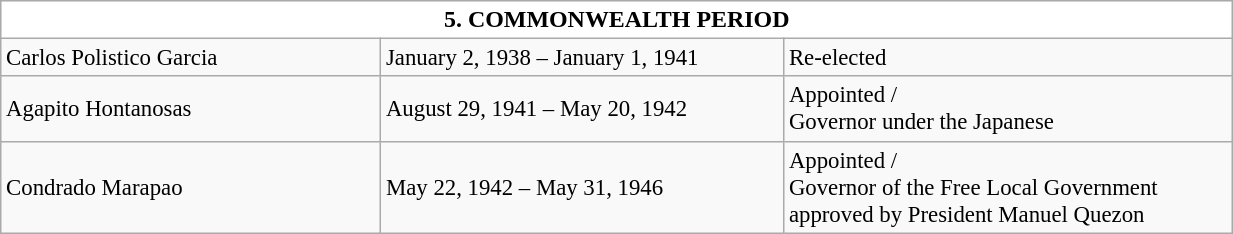<table class="wikitable collapsible collapsed" style="vertical-align:top;text-align:left;font-size:95%;">
<tr>
<th style="background-color:white;font-size:105%;width:51em;" colspan=3>5. COMMONWEALTH PERIOD</th>
</tr>
<tr>
<td style="width:16em;">Carlos Polistico Garcia</td>
<td style="width:17em;">January 2, 1938 – January 1, 1941</td>
<td style="width:19em;">Re-elected</td>
</tr>
<tr>
<td>Agapito Hontanosas</td>
<td>August 29, 1941 – May 20, 1942</td>
<td>Appointed / <br>Governor under the Japanese</td>
</tr>
<tr>
<td>Condrado Marapao</td>
<td>May 22, 1942 – May 31, 1946</td>
<td>Appointed / <br>Governor of the Free Local Government approved by President Manuel Quezon</td>
</tr>
</table>
